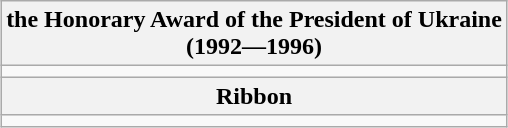<table class="wikitable" style="margin:1em auto;text-align:center;">
<tr>
<th>the Honorary Award of the President of Ukraine<br>(1992—1996)</th>
</tr>
<tr>
<td></td>
</tr>
<tr>
<th>Ribbon</th>
</tr>
<tr>
<td colspan="2"></td>
</tr>
</table>
